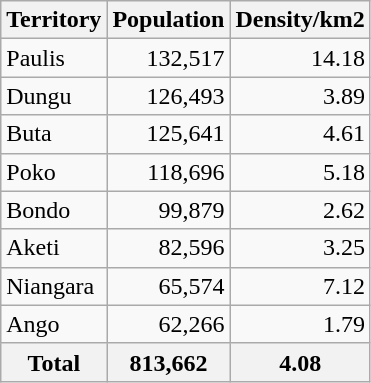<table class=wikitable style="text-align:right;">
<tr>
<th>Territory</th>
<th>Population</th>
<th>Density/km2</th>
</tr>
<tr>
<td style="text-align:left;">Paulis</td>
<td>132,517</td>
<td>14.18</td>
</tr>
<tr>
<td style="text-align:left;">Dungu</td>
<td>126,493</td>
<td>3.89</td>
</tr>
<tr>
<td style="text-align:left;">Buta</td>
<td>125,641</td>
<td>4.61</td>
</tr>
<tr>
<td style="text-align:left;">Poko</td>
<td>118,696</td>
<td>5.18</td>
</tr>
<tr>
<td style="text-align:left;">Bondo</td>
<td>99,879</td>
<td>2.62</td>
</tr>
<tr>
<td style="text-align:left;">Aketi</td>
<td>82,596</td>
<td>3.25</td>
</tr>
<tr>
<td style="text-align:left;">Niangara</td>
<td>65,574</td>
<td>7.12</td>
</tr>
<tr>
<td style="text-align:left;">Ango</td>
<td>62,266</td>
<td>1.79</td>
</tr>
<tr>
<th>Total</th>
<th>813,662</th>
<th>4.08</th>
</tr>
</table>
